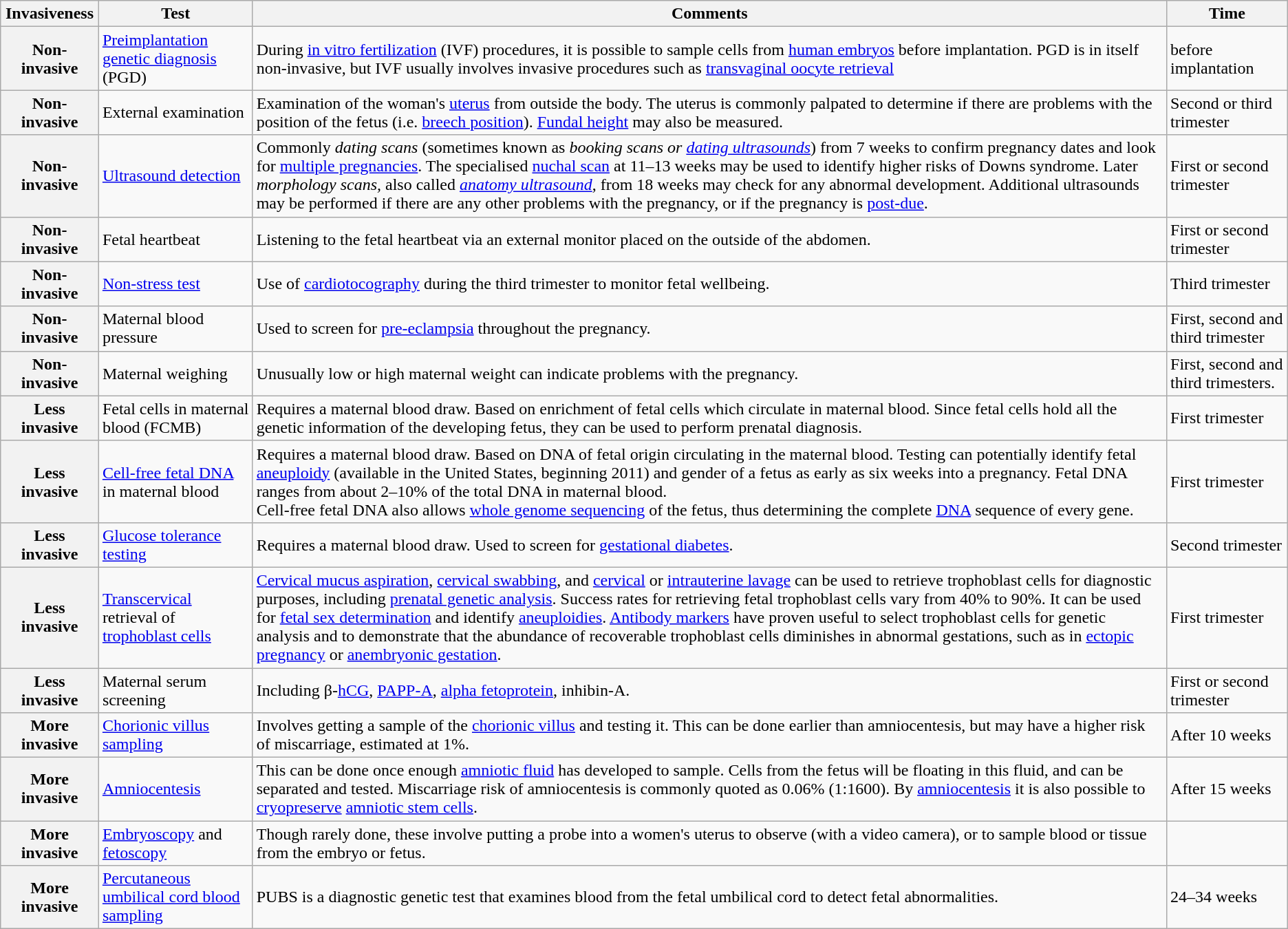<table class="wikitable plainrowheaders">
<tr>
<th scope="col">Invasiveness</th>
<th scope="col">Test</th>
<th scope="col">Comments</th>
<th scope="col">Time</th>
</tr>
<tr>
<th scope="row">Non-invasive</th>
<td><a href='#'>Preimplantation genetic diagnosis</a> (PGD)</td>
<td>During <a href='#'>in vitro fertilization</a> (IVF) procedures, it is possible to sample cells from <a href='#'>human embryos</a> before implantation. PGD is in itself non-invasive, but IVF usually involves invasive procedures such as <a href='#'>transvaginal oocyte retrieval</a></td>
<td>before implantation</td>
</tr>
<tr>
<th scope="row">Non-invasive</th>
<td>External examination</td>
<td>Examination of the woman's <a href='#'>uterus</a> from outside the body. The uterus is commonly palpated to determine if there are problems with the position of the fetus (i.e. <a href='#'>breech position</a>). <a href='#'>Fundal height</a> may also be measured.</td>
<td>Second or third trimester</td>
</tr>
<tr>
<th scope="row">Non-invasive</th>
<td><a href='#'>Ultrasound detection</a></td>
<td>Commonly <em>dating scans</em> (sometimes known as <em>booking scans or <a href='#'>dating ultrasounds</a></em>) from 7 weeks to confirm pregnancy dates and look for <a href='#'>multiple pregnancies</a>. The specialised <a href='#'>nuchal scan</a> at 11–13 weeks may be used to identify higher risks of Downs syndrome. Later <em>morphology scans,</em> also called <em><a href='#'>anatomy ultrasound</a></em>, from 18 weeks may check for any abnormal development. Additional ultrasounds may be performed if there are any other problems with the pregnancy, or if the pregnancy is <a href='#'>post-due</a>.</td>
<td>First or second trimester</td>
</tr>
<tr>
<th scope="row">Non-invasive</th>
<td>Fetal heartbeat</td>
<td>Listening to the fetal heartbeat via an external monitor placed on the outside of the abdomen.</td>
<td>First or second trimester</td>
</tr>
<tr>
<th scope="row">Non-invasive</th>
<td><a href='#'>Non-stress test</a></td>
<td>Use of <a href='#'>cardiotocography</a> during the third trimester to monitor fetal wellbeing.</td>
<td>Third trimester</td>
</tr>
<tr>
<th scope="row">Non-invasive</th>
<td>Maternal blood pressure</td>
<td>Used to screen for <a href='#'>pre-eclampsia</a> throughout the pregnancy.</td>
<td>First, second and third trimester</td>
</tr>
<tr>
<th scope="row">Non-invasive</th>
<td>Maternal weighing</td>
<td>Unusually low or high maternal weight can indicate problems with the pregnancy.</td>
<td>First, second and third trimesters.</td>
</tr>
<tr>
<th scope="row">Less invasive</th>
<td>Fetal cells in maternal blood (FCMB)</td>
<td>Requires a maternal blood draw. Based on enrichment of fetal cells which circulate in maternal blood. Since fetal cells hold all the genetic information of the developing fetus, they can be used to perform prenatal diagnosis.</td>
<td>First trimester</td>
</tr>
<tr>
<th scope="row">Less invasive</th>
<td><a href='#'>Cell-free fetal DNA</a> in maternal blood</td>
<td>Requires a maternal blood draw. Based on DNA of fetal origin circulating in the maternal blood. Testing can potentially identify fetal <a href='#'>aneuploidy</a> (available in the United States, beginning 2011) and gender of a fetus as early as six weeks into a pregnancy. Fetal DNA ranges from about 2–10% of the total DNA in maternal blood.<br>Cell-free fetal DNA also allows <a href='#'>whole genome sequencing</a> of the fetus, thus determining the complete <a href='#'>DNA</a> sequence of every gene.</td>
<td>First trimester</td>
</tr>
<tr>
<th scope="row">Less invasive</th>
<td><a href='#'>Glucose tolerance testing</a></td>
<td>Requires a maternal blood draw. Used to screen for <a href='#'>gestational diabetes</a>.</td>
<td>Second trimester</td>
</tr>
<tr>
<th scope="row">Less invasive</th>
<td><a href='#'>Transcervical</a> retrieval of <a href='#'>trophoblast cells</a></td>
<td><a href='#'>Cervical mucus aspiration</a>, <a href='#'>cervical swabbing</a>, and <a href='#'>cervical</a> or <a href='#'>intrauterine lavage</a> can be used to retrieve trophoblast cells for diagnostic purposes, including <a href='#'>prenatal genetic analysis</a>. Success rates for retrieving fetal trophoblast cells vary from 40% to 90%. It can be used for <a href='#'>fetal sex determination</a> and identify <a href='#'>aneuploidies</a>. <a href='#'>Antibody markers</a> have proven useful to select trophoblast cells for genetic analysis and to demonstrate that the abundance of recoverable trophoblast cells diminishes in abnormal gestations, such as in <a href='#'>ectopic pregnancy</a> or <a href='#'>anembryonic gestation</a>.</td>
<td>First trimester</td>
</tr>
<tr>
<th scope="row">Less invasive</th>
<td>Maternal serum screening</td>
<td>Including β-<a href='#'>hCG</a>, <a href='#'>PAPP-A</a>, <a href='#'>alpha fetoprotein</a>, inhibin-A.</td>
<td>First or second trimester</td>
</tr>
<tr>
<th scope="row">More invasive</th>
<td><a href='#'>Chorionic villus sampling</a></td>
<td>Involves getting a sample of the <a href='#'>chorionic villus</a> and testing it. This can be done earlier than amniocentesis, but may have a higher risk of miscarriage, estimated at 1%.</td>
<td>After 10 weeks</td>
</tr>
<tr>
<th scope="row">More invasive</th>
<td><a href='#'>Amniocentesis</a></td>
<td>This can be done once enough <a href='#'>amniotic fluid</a> has developed to sample. Cells from the fetus will be floating in this fluid, and can be separated and tested. Miscarriage risk of amniocentesis is commonly quoted as 0.06% (1:1600). By <a href='#'>amniocentesis</a> it is also possible to <a href='#'>cryopreserve</a> <a href='#'>amniotic stem cells</a>.</td>
<td>After 15 weeks</td>
</tr>
<tr>
<th scope="row">More invasive</th>
<td><a href='#'>Embryoscopy</a> and <a href='#'>fetoscopy</a></td>
<td>Though rarely done, these involve putting a probe into a women's uterus to observe (with a video camera), or to sample blood or tissue from the embryo or fetus.</td>
<td></td>
</tr>
<tr>
<th scope="row">More invasive</th>
<td><a href='#'>Percutaneous umbilical cord blood sampling</a></td>
<td>PUBS is a diagnostic genetic test that examines blood from the fetal umbilical cord to detect fetal abnormalities.</td>
<td>24–34 weeks</td>
</tr>
</table>
